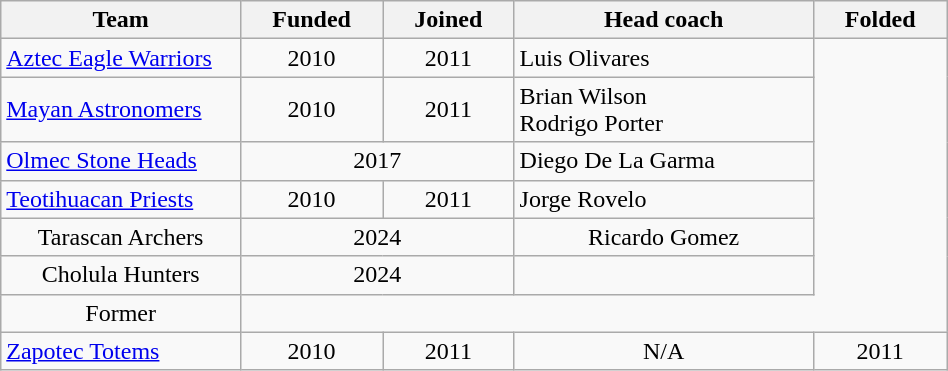<table class="wikitable" style="width:50%; text-align:center;">
<tr>
<th style="width:10%">Team</th>
<th style="width:5%">Funded</th>
<th style="width:5%">Joined</th>
<th style="width:15%">Head coach</th>
<th style="width:5%">Folded</th>
</tr>
<tr>
<td style="text-align:left"><a href='#'>Aztec Eagle Warriors</a></td>
<td align=center>2010</td>
<td align=center>2011</td>
<td style="text-align:left">Luis Olivares</td>
</tr>
<tr>
<td style="text-align:left"><a href='#'>Mayan Astronomers</a></td>
<td align=center>2010</td>
<td align=center>2011</td>
<td style="text-align:left">Brian Wilson<br>Rodrigo Porter</td>
</tr>
<tr>
<td style="text-align:left"><a href='#'>Olmec Stone Heads</a></td>
<td colspan=2 align=center>2017</td>
<td style="text-align:left">Diego De La Garma</td>
</tr>
<tr>
<td style="text-align:left"><a href='#'>Teotihuacan Priests</a></td>
<td align=center>2010</td>
<td align=center>2011</td>
<td style="text-align:left">Jorge Rovelo</td>
</tr>
<tr>
<td>Tarascan Archers</td>
<td colspan="2">2024</td>
<td>Ricardo Gomez</td>
</tr>
<tr>
<td>Cholula Hunters</td>
<td colspan="2">2024</td>
<td></td>
</tr>
<tr>
<td align=center>Former</td>
</tr>
<tr>
<td style="text-align:left"><a href='#'>Zapotec Totems</a></td>
<td align=center>2010</td>
<td align=center>2011</td>
<td align=center>N/A</td>
<td align=center>2011</td>
</tr>
</table>
